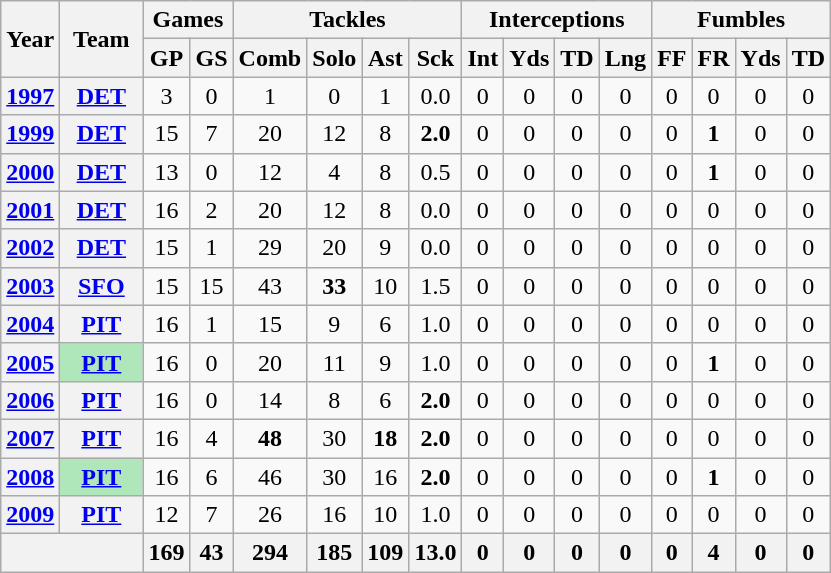<table class="wikitable" style="text-align:center">
<tr>
<th rowspan="2">Year</th>
<th rowspan="2">Team</th>
<th colspan="2">Games</th>
<th colspan="4">Tackles</th>
<th colspan="4">Interceptions</th>
<th colspan="4">Fumbles</th>
</tr>
<tr>
<th>GP</th>
<th>GS</th>
<th>Comb</th>
<th>Solo</th>
<th>Ast</th>
<th>Sck</th>
<th>Int</th>
<th>Yds</th>
<th>TD</th>
<th>Lng</th>
<th>FF</th>
<th>FR</th>
<th>Yds</th>
<th>TD</th>
</tr>
<tr>
<th><a href='#'>1997</a></th>
<th><a href='#'>DET</a></th>
<td>3</td>
<td>0</td>
<td>1</td>
<td>0</td>
<td>1</td>
<td>0.0</td>
<td>0</td>
<td>0</td>
<td>0</td>
<td>0</td>
<td>0</td>
<td>0</td>
<td>0</td>
<td>0</td>
</tr>
<tr>
<th><a href='#'>1999</a></th>
<th><a href='#'>DET</a></th>
<td>15</td>
<td>7</td>
<td>20</td>
<td>12</td>
<td>8</td>
<td><strong>2.0</strong></td>
<td>0</td>
<td>0</td>
<td>0</td>
<td>0</td>
<td>0</td>
<td><strong>1</strong></td>
<td>0</td>
<td>0</td>
</tr>
<tr>
<th><a href='#'>2000</a></th>
<th><a href='#'>DET</a></th>
<td>13</td>
<td>0</td>
<td>12</td>
<td>4</td>
<td>8</td>
<td>0.5</td>
<td>0</td>
<td>0</td>
<td>0</td>
<td>0</td>
<td>0</td>
<td><strong>1</strong></td>
<td>0</td>
<td>0</td>
</tr>
<tr>
<th><a href='#'>2001</a></th>
<th><a href='#'>DET</a></th>
<td>16</td>
<td>2</td>
<td>20</td>
<td>12</td>
<td>8</td>
<td>0.0</td>
<td>0</td>
<td>0</td>
<td>0</td>
<td>0</td>
<td>0</td>
<td>0</td>
<td>0</td>
<td>0</td>
</tr>
<tr>
<th><a href='#'>2002</a></th>
<th><a href='#'>DET</a></th>
<td>15</td>
<td>1</td>
<td>29</td>
<td>20</td>
<td>9</td>
<td>0.0</td>
<td>0</td>
<td>0</td>
<td>0</td>
<td>0</td>
<td>0</td>
<td>0</td>
<td>0</td>
<td>0</td>
</tr>
<tr>
<th><a href='#'>2003</a></th>
<th><a href='#'>SFO</a></th>
<td>15</td>
<td>15</td>
<td>43</td>
<td><strong>33</strong></td>
<td>10</td>
<td>1.5</td>
<td>0</td>
<td>0</td>
<td>0</td>
<td>0</td>
<td>0</td>
<td>0</td>
<td>0</td>
<td>0</td>
</tr>
<tr>
<th><a href='#'>2004</a></th>
<th><a href='#'>PIT</a></th>
<td>16</td>
<td>1</td>
<td>15</td>
<td>9</td>
<td>6</td>
<td>1.0</td>
<td>0</td>
<td>0</td>
<td>0</td>
<td>0</td>
<td>0</td>
<td>0</td>
<td>0</td>
<td>0</td>
</tr>
<tr>
<th><a href='#'>2005</a></th>
<th style="background:#afe6ba; width:3em;"><a href='#'>PIT</a></th>
<td>16</td>
<td>0</td>
<td>20</td>
<td>11</td>
<td>9</td>
<td>1.0</td>
<td>0</td>
<td>0</td>
<td>0</td>
<td>0</td>
<td>0</td>
<td><strong>1</strong></td>
<td>0</td>
<td>0</td>
</tr>
<tr>
<th><a href='#'>2006</a></th>
<th><a href='#'>PIT</a></th>
<td>16</td>
<td>0</td>
<td>14</td>
<td>8</td>
<td>6</td>
<td><strong>2.0</strong></td>
<td>0</td>
<td>0</td>
<td>0</td>
<td>0</td>
<td>0</td>
<td>0</td>
<td>0</td>
<td>0</td>
</tr>
<tr>
<th><a href='#'>2007</a></th>
<th><a href='#'>PIT</a></th>
<td>16</td>
<td>4</td>
<td><strong>48</strong></td>
<td>30</td>
<td><strong>18</strong></td>
<td><strong>2.0</strong></td>
<td>0</td>
<td>0</td>
<td>0</td>
<td>0</td>
<td>0</td>
<td>0</td>
<td>0</td>
<td>0</td>
</tr>
<tr>
<th><a href='#'>2008</a></th>
<th style="background:#afe6ba; width:3em;"><a href='#'>PIT</a></th>
<td>16</td>
<td>6</td>
<td>46</td>
<td>30</td>
<td>16</td>
<td><strong>2.0</strong></td>
<td>0</td>
<td>0</td>
<td>0</td>
<td>0</td>
<td>0</td>
<td><strong>1</strong></td>
<td>0</td>
<td>0</td>
</tr>
<tr>
<th><a href='#'>2009</a></th>
<th><a href='#'>PIT</a></th>
<td>12</td>
<td>7</td>
<td>26</td>
<td>16</td>
<td>10</td>
<td>1.0</td>
<td>0</td>
<td>0</td>
<td>0</td>
<td>0</td>
<td>0</td>
<td>0</td>
<td>0</td>
<td>0</td>
</tr>
<tr>
<th colspan="2"></th>
<th>169</th>
<th>43</th>
<th>294</th>
<th>185</th>
<th>109</th>
<th>13.0</th>
<th>0</th>
<th>0</th>
<th>0</th>
<th>0</th>
<th>0</th>
<th>4</th>
<th>0</th>
<th>0</th>
</tr>
</table>
